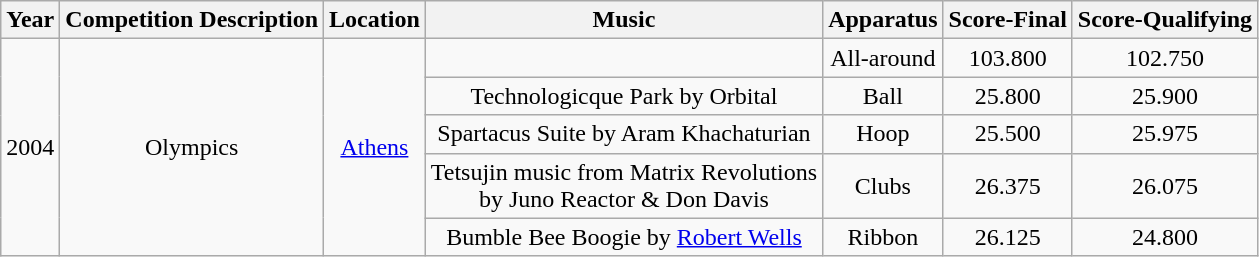<table class="wikitable" style="text-align:center">
<tr>
<th>Year</th>
<th>Competition Description</th>
<th>Location</th>
<th>Music</th>
<th>Apparatus</th>
<th>Score-Final</th>
<th>Score-Qualifying</th>
</tr>
<tr>
<td rowspan="5">2004</td>
<td rowspan="5">Olympics</td>
<td rowspan="5"><a href='#'>Athens</a></td>
<td></td>
<td>All-around</td>
<td>103.800</td>
<td>102.750</td>
</tr>
<tr>
<td>Technologicque Park by Orbital</td>
<td>Ball</td>
<td>25.800</td>
<td>25.900</td>
</tr>
<tr>
<td>Spartacus Suite by  Aram Khachaturian</td>
<td>Hoop</td>
<td>25.500</td>
<td>25.975</td>
</tr>
<tr>
<td>Tetsujin music from Matrix Revolutions <br> by Juno Reactor & Don Davis</td>
<td>Clubs</td>
<td>26.375</td>
<td>26.075</td>
</tr>
<tr>
<td>Bumble Bee Boogie by <a href='#'>Robert Wells</a></td>
<td>Ribbon</td>
<td>26.125</td>
<td>24.800</td>
</tr>
</table>
